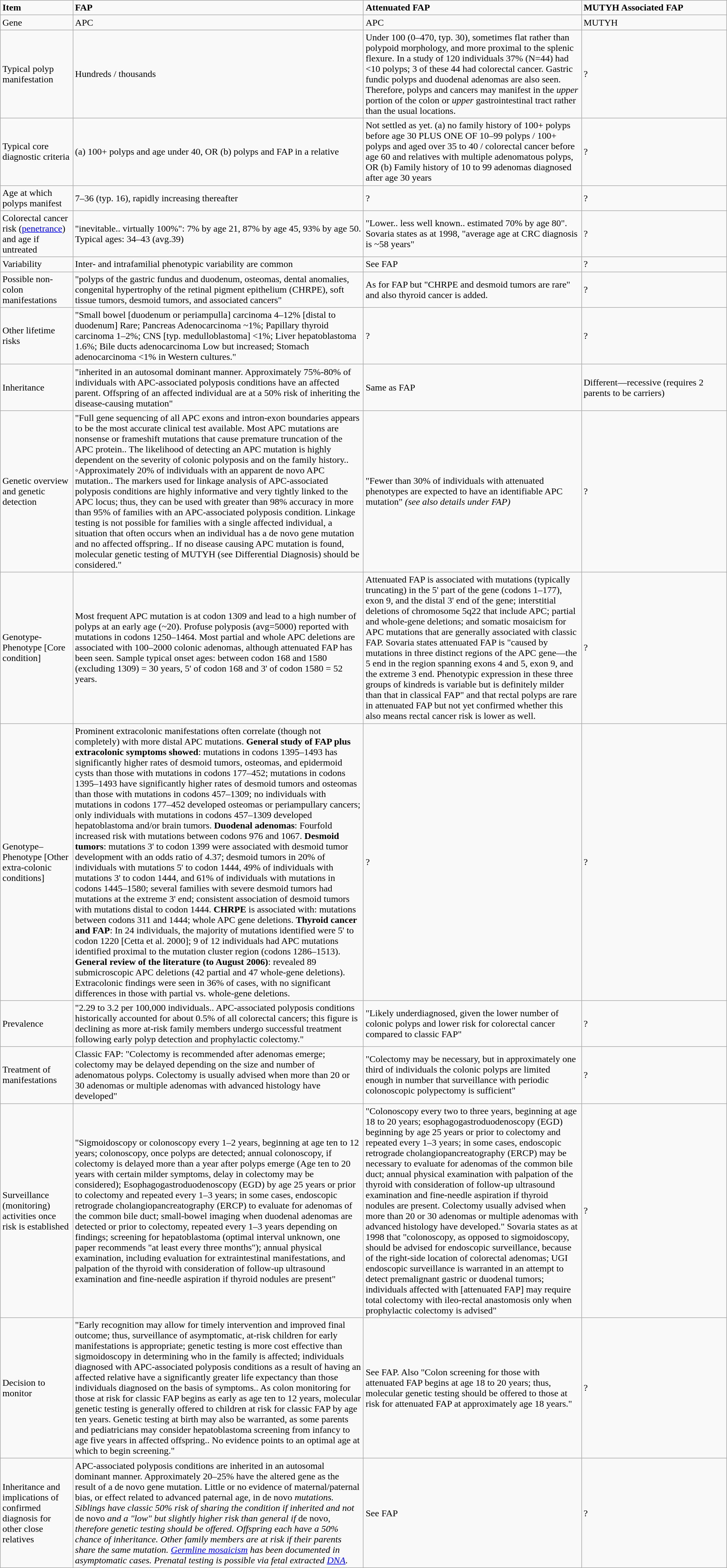<table class=wikitable>
<tr>
<td width=10%><strong>Item</strong></td>
<td width=40%><strong>FAP</strong></td>
<td width=30%><strong>Attenuated FAP</strong></td>
<td width=20%><strong>MUTYH Associated FAP</strong></td>
</tr>
<tr>
<td>Gene</td>
<td>APC</td>
<td>APC</td>
<td>MUTYH</td>
</tr>
<tr>
<td>Typical polyp manifestation</td>
<td>Hundreds / thousands</td>
<td>Under 100 (0–470, typ. 30), sometimes flat rather than polypoid morphology,  and more proximal to the splenic flexure. In a study of 120 individuals 37% (N=44) had <10 polyps; 3 of these 44 had colorectal cancer. Gastric fundic polyps and duodenal adenomas are also seen. Therefore, polyps and cancers may manifest in the <em>upper</em> portion of the colon or <em>upper</em> gastrointestinal tract rather than the usual locations.</td>
<td>?</td>
</tr>
<tr>
<td>Typical core diagnostic criteria</td>
<td>(a) 100+ polyps and age under 40, OR (b) polyps and FAP in a relative</td>
<td>Not settled as yet. (a) no family history of 100+ polyps before age 30 PLUS ONE OF 10–99 polyps / 100+ polyps and aged over 35 to 40 / colorectal cancer before age 60 and relatives with multiple adenomatous polyps, OR (b) Family history of 10 to 99 adenomas diagnosed after age 30 years</td>
<td>?</td>
</tr>
<tr>
<td>Age at which polyps manifest</td>
<td>7–36 (typ. 16), rapidly increasing thereafter</td>
<td>?</td>
<td>?</td>
</tr>
<tr>
<td>Colorectal cancer risk (<a href='#'>penetrance</a>) and age if untreated</td>
<td>"inevitable.. virtually 100%": 7% by age 21, 87% by age 45, 93% by age 50. Typical ages: 34–43 (avg.39)</td>
<td>"Lower.. less well known.. estimated 70% by age 80". Sovaria states as at 1998, "average age at CRC diagnosis is ~58 years"</td>
<td>?</td>
</tr>
<tr>
<td>Variability</td>
<td>Inter- and intrafamilial phenotypic variability are common</td>
<td>See FAP</td>
<td>?</td>
</tr>
<tr>
<td>Possible non-colon manifestations</td>
<td>"polyps of the gastric fundus and duodenum, osteomas, dental anomalies, congenital hypertrophy of the retinal pigment epithelium (CHRPE), soft tissue tumors, desmoid tumors, and associated cancers"</td>
<td>As for FAP but "CHRPE and desmoid tumors are rare" and also thyroid cancer is added.</td>
<td>?</td>
</tr>
<tr>
<td>Other lifetime risks</td>
<td>"Small bowel [duodenum or periampulla] carcinoma 4–12% [distal to duodenum] Rare; Pancreas Adenocarcinoma ~1%; Papillary thyroid carcinoma 1–2%; CNS [typ. medulloblastoma] <1%; Liver hepatoblastoma 1.6%; Bile ducts adenocarcinoma Low but increased; Stomach adenocarcinoma <1% in Western cultures."</td>
<td>?</td>
<td>?</td>
</tr>
<tr>
<td>Inheritance</td>
<td>"inherited in an autosomal dominant manner. Approximately 75%-80% of individuals with APC-associated polyposis conditions have an affected parent. Offspring of an affected individual are at a 50% risk of inheriting the disease-causing mutation"</td>
<td>Same as FAP</td>
<td>Different—recessive (requires 2 parents to be carriers)</td>
</tr>
<tr>
<td>Genetic overview and genetic detection</td>
<td>"Full gene sequencing of all APC exons and intron-exon boundaries appears to be the most accurate clinical test available. Most APC mutations are nonsense or frameshift mutations that cause premature truncation of the APC protein.. The likelihood of detecting an APC mutation is highly dependent on the severity of colonic polyposis and on the family history.. ◦Approximately 20% of individuals with an apparent de novo APC mutation.. The markers used for linkage analysis of APC-associated polyposis conditions are highly informative and very tightly linked to the APC locus; thus, they can be used with greater than 98% accuracy in more than 95% of families with an APC-associated polyposis condition. Linkage testing is not possible for families with a single affected individual, a situation that often occurs when an individual has a de novo gene mutation and no affected offspring.. If no disease causing APC mutation is found, molecular genetic testing of MUTYH (see Differential Diagnosis) should be considered."</td>
<td>"Fewer than 30% of individuals with attenuated phenotypes are expected to have an identifiable APC mutation" <em>(see also details under FAP)</td>
<td>?</td>
</tr>
<tr>
<td>Genotype-Phenotype [Core condition]</td>
<td>Most frequent APC mutation is at codon 1309 and lead to a high number of polyps at an early age (~20). Profuse polyposis (avg=5000) reported with mutations in codons 1250–1464. Most partial and whole APC deletions are associated with 100–2000 colonic adenomas, although attenuated FAP has been seen.  Sample typical onset ages: between codon 168 and 1580 (excluding 1309) = 30 years, 5' of codon 168 and 3' of codon 1580 = 52 years.</td>
<td>Attenuated FAP  is associated with mutations (typically truncating) in the 5' part of the gene (codons 1–177), exon 9, and the distal 3' end of the gene; interstitial deletions of chromosome 5q22 that include APC; partial and whole-gene deletions; and somatic mosaicism for APC mutations that are generally associated with classic FAP. Sovaria states attenuated FAP is "caused by mutations in three distinct regions of the APC gene—the 5 end in the region spanning exons 4 and 5, exon 9, and the extreme 3 end. Phenotypic expression in these three groups of kindreds is variable but is definitely milder than that in classical FAP" and that rectal polyps are rare in attenuated FAP but not yet confirmed whether this also means rectal cancer risk is lower as well.</td>
<td>?</td>
</tr>
<tr>
<td>Genotype–Phenotype [Other extra-colonic conditions]</td>
<td>Prominent extracolonic manifestations often correlate (though not completely) with more distal APC mutations. <strong>General study of FAP plus extracolonic symptoms showed</strong>: mutations in codons 1395–1493 has significantly higher rates of desmoid tumors, osteomas, and epidermoid cysts than those with mutations in codons 177–452; mutations in codons 1395–1493 have significantly higher rates of desmoid tumors and osteomas than those with mutations in codons 457–1309; no individuals with mutations in codons 177–452 developed osteomas or periampullary cancers; only individuals with mutations in codons 457–1309 developed hepatoblastoma and/or brain tumors. <strong>Duodenal adenomas</strong>: Fourfold increased risk with mutations between codons 976 and 1067. <strong>Desmoid tumors</strong>: mutations 3' to codon 1399 were associated with desmoid tumor development with an odds ratio of 4.37; desmoid tumors in 20% of individuals with mutations 5' to codon 1444, 49% of individuals with mutations 3' to codon 1444, and 61% of individuals with mutations in codons 1445–1580; several families with severe desmoid tumors had mutations at the extreme 3' end; consistent association of desmoid tumors with mutations distal to codon 1444. <strong>CHRPE</strong> is associated with: mutations between codons 311 and 1444; whole APC gene deletions. <strong>Thyroid cancer and FAP</strong>: In 24 individuals, the majority of mutations identified were 5' to codon 1220 [Cetta et al. 2000]; 9 of 12 individuals had APC mutations identified proximal to the mutation cluster region (codons 1286–1513). <strong>General review of the literature (to August 2006)</strong>: revealed 89 submicroscopic APC deletions (42 partial and 47 whole-gene deletions). Extracolonic findings were seen in 36% of cases, with no significant differences in those with partial vs. whole-gene deletions.</td>
<td>?</td>
<td>?</td>
</tr>
<tr>
<td>Prevalence</td>
<td>"2.29 to 3.2 per 100,000 individuals.. APC-associated polyposis conditions historically accounted for about 0.5% of all colorectal cancers; this figure is declining as more at-risk family members undergo successful treatment following early polyp detection and prophylactic colectomy."</td>
<td>"Likely underdiagnosed, given the lower number of colonic polyps and lower risk for colorectal cancer compared to classic FAP"</td>
<td>?</td>
</tr>
<tr>
<td>Treatment of manifestations</td>
<td>Classic FAP: "Colectomy is recommended after adenomas emerge; colectomy may be delayed depending on the size and number of adenomatous polyps. Colectomy is usually advised when more than 20 or 30 adenomas or multiple adenomas with advanced histology have developed"</td>
<td>"Colectomy may be necessary, but in approximately one third of individuals the colonic polyps are limited enough in number that surveillance with periodic colonoscopic polypectomy is sufficient"</td>
<td>?</td>
</tr>
<tr>
<td>Surveillance (monitoring) activities once risk is established</td>
<td>"Sigmoidoscopy or colonoscopy every 1–2 years, beginning at age ten to 12 years; colonoscopy, once polyps are detected; annual colonoscopy, if colectomy is delayed more than a year after polyps emerge (Age ten to 20 years with certain milder symptoms, delay in colectomy may be considered); Esophagogastroduodenoscopy (EGD) by age 25 years or prior to colectomy and repeated every 1–3 years; in some cases, endoscopic retrograde cholangiopancreatography (ERCP) to evaluate for adenomas of the common bile duct; small-bowel imaging when duodenal adenomas are detected or prior to colectomy, repeated every 1–3 years depending on findings; screening for hepatoblastoma (optimal interval unknown, one paper recommends "at least every three months"); annual physical examination, including evaluation for extraintestinal manifestations, and palpation of the thyroid with consideration of follow-up ultrasound examination and fine-needle aspiration if thyroid nodules are present"</td>
<td>"Colonoscopy every two to three years, beginning at age 18 to 20 years; esophagogastroduodenoscopy (EGD) beginning by age 25 years or prior to colectomy and repeated every 1–3 years; in some cases, endoscopic retrograde cholangiopancreatography (ERCP) may be necessary to evaluate for adenomas of the common bile duct; annual physical examination with palpation of the thyroid with consideration of follow-up ultrasound examination and fine-needle aspiration if thyroid nodules are present. Colectomy usually advised when more than 20 or 30 adenomas or multiple adenomas with advanced histology have developed." Sovaria states as at 1998 that "colonoscopy, as opposed to sigmoidoscopy, should be advised for endoscopic surveillance, because of the right-side location of colorectal adenomas; UGI endoscopic surveillance is warranted in an attempt to detect premalignant gastric or duodenal tumors; individuals affected with [attenuated FAP] may require total colectomy with ileo-rectal anastomosis only when prophylactic colectomy is advised"</td>
<td>?</td>
</tr>
<tr>
<td>Decision to monitor</td>
<td>"Early recognition may allow for timely intervention and improved final outcome; thus, surveillance of asymptomatic, at-risk children for early manifestations is appropriate; genetic testing is more cost effective than sigmoidoscopy in determining who in the family is affected; individuals diagnosed with APC-associated polyposis conditions as a result of having an affected relative have a significantly greater life expectancy than those individuals diagnosed on the basis of symptoms.. As colon monitoring for those at risk for classic FAP begins as early as age ten to 12 years, molecular genetic testing is generally offered to children at risk for classic FAP by age ten years. Genetic testing at birth may also be warranted, as some parents and pediatricians may consider hepatoblastoma screening from infancy to age five years in affected offspring.. No evidence points to an optimal age at which to begin screening."</td>
<td>See FAP. Also "Colon screening for those with attenuated FAP begins at age 18 to 20 years; thus, molecular genetic testing should be offered to those at risk for attenuated FAP at approximately age 18 years."</td>
<td>?</td>
</tr>
<tr>
<td>Inheritance and implications of confirmed diagnosis for other close relatives</td>
<td>APC-associated polyposis conditions are inherited in an autosomal dominant manner. Approximately 20–25% have the altered gene as the result of a de novo gene mutation. Little or no evidence of maternal/paternal bias, or effect related to advanced paternal age, in </em>de novo<em> mutations. Siblings have classic 50% risk of sharing the condition if inherited and not </em>de novo<em> and a "low" but slightly higher risk than general if </em>de novo<em>, therefore genetic testing should be offered. Offspring each have a 50% chance of inheritance. Other family members are at risk if their parents share the same mutation. <a href='#'>Germline mosaicism</a> has been documented in asymptomatic cases. Prenatal testing is possible via fetal extracted <a href='#'>DNA</a>.</td>
<td>See FAP</td>
<td>?</td>
</tr>
</table>
